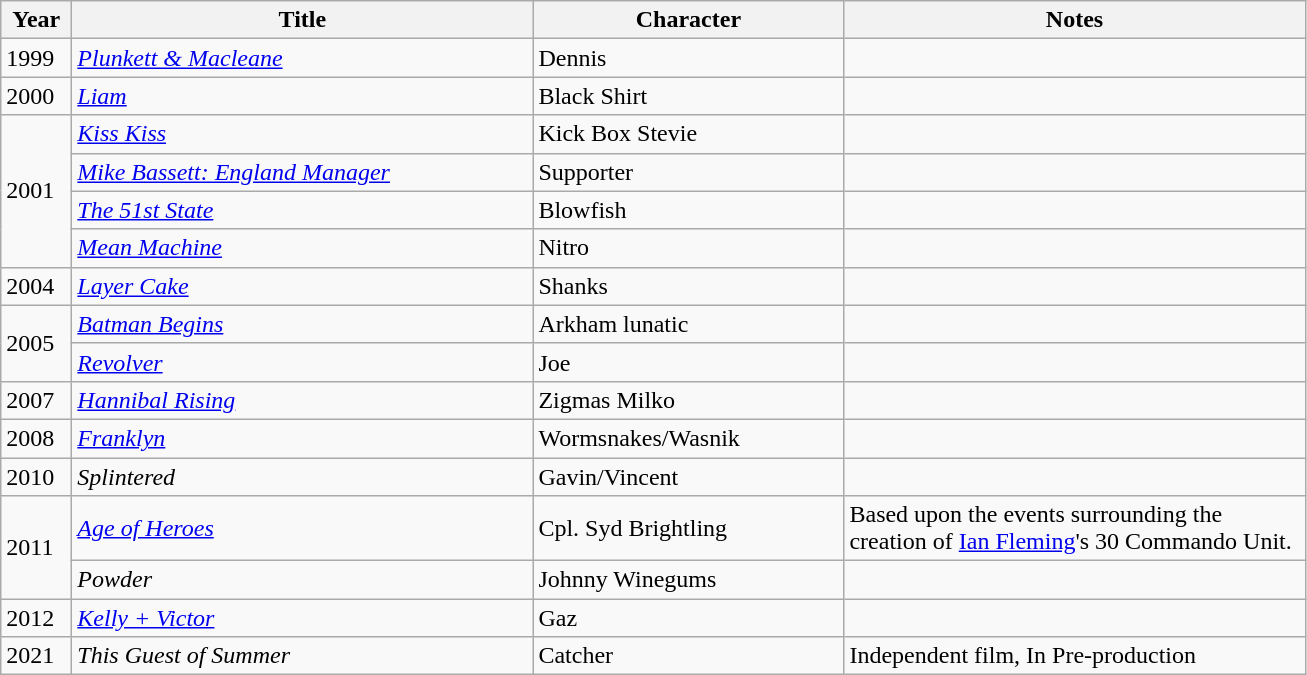<table class="wikitable">
<tr>
<th scope="col" width="40">Year</th>
<th scope="col" width="300">Title</th>
<th scope="col" width="200">Character</th>
<th scope="col" width="300">Notes</th>
</tr>
<tr>
<td>1999</td>
<td><em><a href='#'>Plunkett & Macleane</a></em></td>
<td>Dennis</td>
<td></td>
</tr>
<tr>
<td>2000</td>
<td><em><a href='#'>Liam</a></em></td>
<td>Black Shirt</td>
<td></td>
</tr>
<tr>
<td rowspan="4">2001</td>
<td><em><a href='#'>Kiss Kiss</a></em></td>
<td>Kick Box Stevie</td>
<td></td>
</tr>
<tr>
<td><em><a href='#'>Mike Bassett: England Manager</a></em></td>
<td>Supporter</td>
<td></td>
</tr>
<tr>
<td><em><a href='#'>The 51st State</a></em></td>
<td>Blowfish</td>
<td></td>
</tr>
<tr>
<td><em><a href='#'>Mean Machine</a></em></td>
<td>Nitro</td>
<td></td>
</tr>
<tr>
<td>2004</td>
<td><em><a href='#'>Layer Cake</a></em></td>
<td>Shanks</td>
<td></td>
</tr>
<tr>
<td rowspan="2">2005</td>
<td><em><a href='#'>Batman Begins</a></em></td>
<td>Arkham lunatic</td>
<td></td>
</tr>
<tr>
<td><em><a href='#'>Revolver</a></em></td>
<td>Joe</td>
<td></td>
</tr>
<tr>
<td>2007</td>
<td><em><a href='#'>Hannibal Rising</a></em></td>
<td>Zigmas Milko</td>
<td></td>
</tr>
<tr>
<td>2008</td>
<td><em><a href='#'>Franklyn</a></em></td>
<td>Wormsnakes/Wasnik</td>
<td></td>
</tr>
<tr>
<td>2010</td>
<td><em>Splintered</em></td>
<td>Gavin/Vincent</td>
<td></td>
</tr>
<tr>
<td rowspan="2">2011</td>
<td><em><a href='#'>Age of Heroes</a></em></td>
<td>Cpl. Syd Brightling</td>
<td>Based upon the events surrounding the creation of <a href='#'>Ian Fleming</a>'s 30 Commando Unit.</td>
</tr>
<tr>
<td><em>Powder</em></td>
<td>Johnny Winegums</td>
<td></td>
</tr>
<tr>
<td>2012</td>
<td><em><a href='#'>Kelly + Victor</a></em></td>
<td>Gaz</td>
<td></td>
</tr>
<tr>
<td>2021</td>
<td><em>This Guest of Summer</em></td>
<td>Catcher</td>
<td>Independent film, In Pre-production</td>
</tr>
</table>
